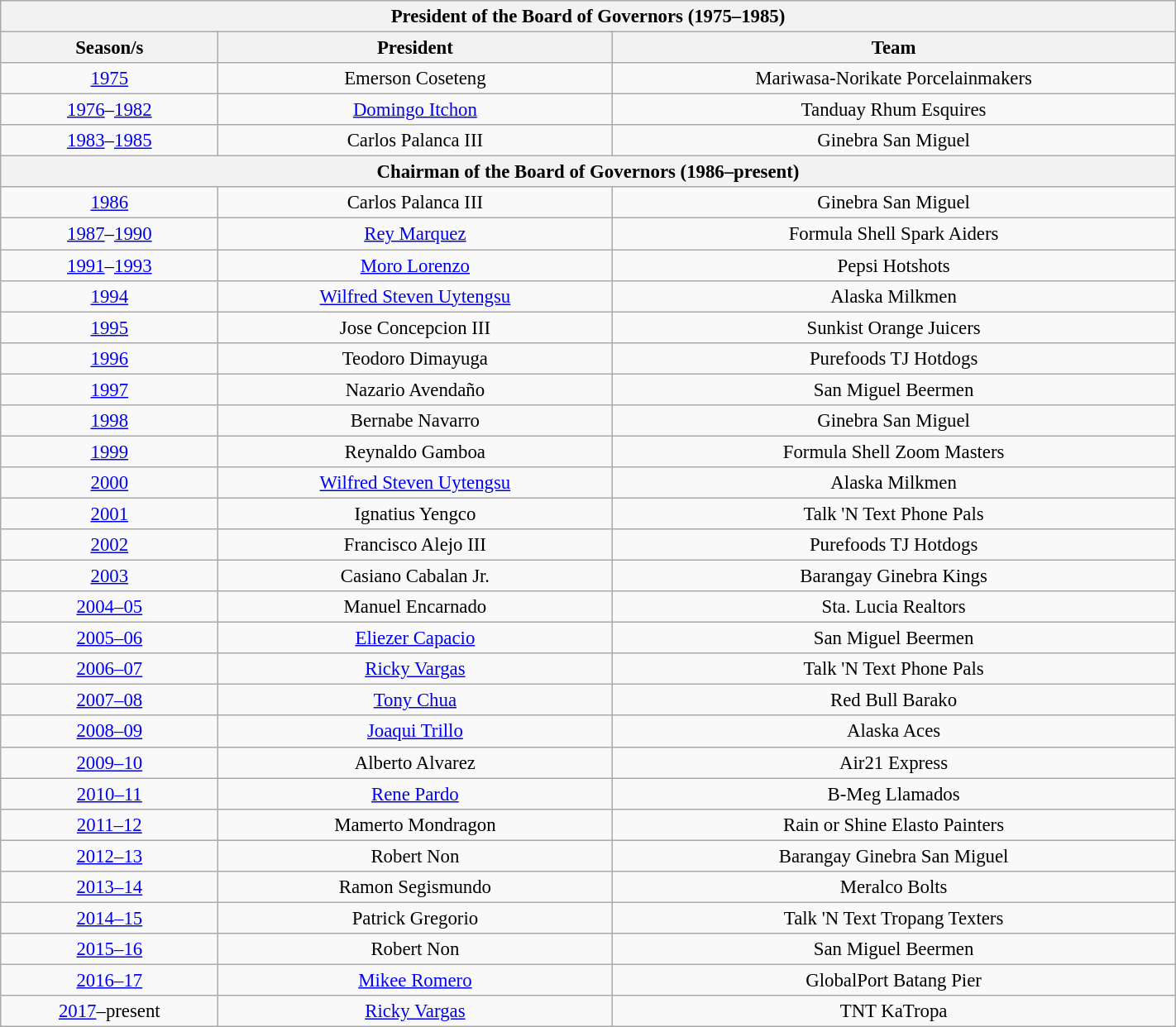<table class="wikitable collapsible" style="text-align: center; font-size:95%;" width=75%>
<tr>
<th colspan=3>President of the Board of Governors (1975–1985)</th>
</tr>
<tr>
<th>Season/s</th>
<th>President</th>
<th>Team</th>
</tr>
<tr>
<td><a href='#'>1975</a></td>
<td>Emerson Coseteng</td>
<td>Mariwasa-Norikate Porcelainmakers</td>
</tr>
<tr>
<td><a href='#'>1976</a>–<a href='#'>1982</a></td>
<td><a href='#'>Domingo Itchon</a></td>
<td>Tanduay Rhum Esquires</td>
</tr>
<tr>
<td><a href='#'>1983</a>–<a href='#'>1985</a></td>
<td>Carlos Palanca III</td>
<td>Ginebra San Miguel</td>
</tr>
<tr>
<th colspan=3>Chairman of the Board of Governors (1986–present)</th>
</tr>
<tr>
<td><a href='#'>1986</a></td>
<td>Carlos Palanca III</td>
<td>Ginebra San Miguel</td>
</tr>
<tr>
<td><a href='#'>1987</a>–<a href='#'>1990</a></td>
<td><a href='#'>Rey Marquez</a></td>
<td>Formula Shell Spark Aiders</td>
</tr>
<tr>
<td><a href='#'>1991</a>–<a href='#'>1993</a></td>
<td><a href='#'>Moro Lorenzo</a></td>
<td>Pepsi Hotshots</td>
</tr>
<tr>
<td><a href='#'>1994</a></td>
<td><a href='#'>Wilfred Steven Uytengsu</a></td>
<td>Alaska Milkmen</td>
</tr>
<tr>
<td><a href='#'>1995</a></td>
<td>Jose Concepcion III</td>
<td>Sunkist Orange Juicers</td>
</tr>
<tr>
<td><a href='#'>1996</a></td>
<td>Teodoro Dimayuga</td>
<td>Purefoods TJ Hotdogs</td>
</tr>
<tr>
<td><a href='#'>1997</a></td>
<td>Nazario Avendaño</td>
<td>San Miguel Beermen</td>
</tr>
<tr>
<td><a href='#'>1998</a></td>
<td>Bernabe Navarro</td>
<td>Ginebra San Miguel</td>
</tr>
<tr>
<td><a href='#'>1999</a></td>
<td>Reynaldo Gamboa</td>
<td>Formula Shell Zoom Masters</td>
</tr>
<tr>
<td><a href='#'>2000</a></td>
<td><a href='#'>Wilfred Steven Uytengsu</a></td>
<td>Alaska Milkmen</td>
</tr>
<tr>
<td><a href='#'>2001</a></td>
<td>Ignatius Yengco</td>
<td>Talk 'N Text Phone Pals</td>
</tr>
<tr>
<td><a href='#'>2002</a></td>
<td>Francisco Alejo III</td>
<td>Purefoods TJ Hotdogs</td>
</tr>
<tr>
<td><a href='#'>2003</a></td>
<td>Casiano Cabalan Jr.</td>
<td>Barangay Ginebra Kings</td>
</tr>
<tr>
<td><a href='#'>2004–05</a></td>
<td>Manuel Encarnado</td>
<td>Sta. Lucia Realtors</td>
</tr>
<tr>
<td><a href='#'>2005–06</a></td>
<td><a href='#'>Eliezer Capacio</a></td>
<td>San Miguel Beermen</td>
</tr>
<tr>
<td><a href='#'>2006–07</a></td>
<td><a href='#'>Ricky Vargas</a></td>
<td>Talk 'N Text Phone Pals</td>
</tr>
<tr>
<td><a href='#'>2007–08</a></td>
<td><a href='#'>Tony Chua</a></td>
<td>Red Bull Barako</td>
</tr>
<tr>
<td><a href='#'>2008–09</a></td>
<td><a href='#'>Joaqui Trillo</a></td>
<td>Alaska Aces</td>
</tr>
<tr>
<td><a href='#'>2009–10</a></td>
<td>Alberto Alvarez</td>
<td>Air21 Express</td>
</tr>
<tr>
<td><a href='#'>2010–11</a></td>
<td><a href='#'>Rene Pardo</a></td>
<td>B-Meg Llamados</td>
</tr>
<tr>
<td><a href='#'>2011–12</a></td>
<td>Mamerto Mondragon</td>
<td>Rain or Shine Elasto Painters</td>
</tr>
<tr>
<td><a href='#'>2012–13</a></td>
<td>Robert Non</td>
<td>Barangay Ginebra San Miguel</td>
</tr>
<tr>
<td><a href='#'>2013–14</a></td>
<td>Ramon Segismundo</td>
<td>Meralco Bolts</td>
</tr>
<tr>
<td><a href='#'>2014–15</a></td>
<td>Patrick Gregorio</td>
<td>Talk 'N Text Tropang Texters</td>
</tr>
<tr>
<td><a href='#'>2015–16</a></td>
<td>Robert Non</td>
<td>San Miguel Beermen</td>
</tr>
<tr>
<td><a href='#'>2016–17</a></td>
<td><a href='#'>Mikee Romero</a></td>
<td>GlobalPort Batang Pier</td>
</tr>
<tr>
<td><a href='#'>2017</a>–present</td>
<td><a href='#'>Ricky Vargas</a></td>
<td>TNT KaTropa</td>
</tr>
</table>
